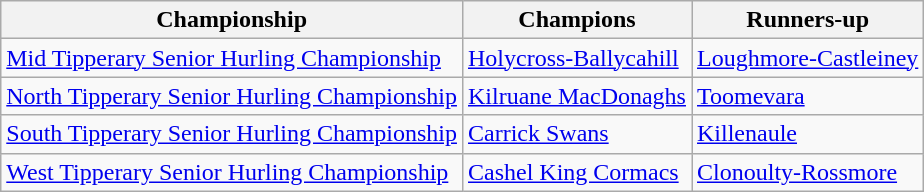<table class=wikitable>
<tr>
<th>Championship</th>
<th>Champions</th>
<th>Runners-up</th>
</tr>
<tr>
<td><a href='#'>Mid Tipperary Senior Hurling Championship</a></td>
<td><a href='#'>Holycross-Ballycahill</a></td>
<td><a href='#'>Loughmore-Castleiney</a></td>
</tr>
<tr>
<td><a href='#'>North Tipperary Senior Hurling Championship</a></td>
<td><a href='#'>Kilruane MacDonaghs</a></td>
<td><a href='#'>Toomevara</a></td>
</tr>
<tr>
<td><a href='#'>South Tipperary Senior Hurling Championship</a></td>
<td><a href='#'>Carrick Swans</a></td>
<td><a href='#'>Killenaule</a></td>
</tr>
<tr>
<td><a href='#'>West Tipperary Senior Hurling Championship</a></td>
<td><a href='#'>Cashel King Cormacs</a></td>
<td><a href='#'>Clonoulty-Rossmore</a></td>
</tr>
</table>
